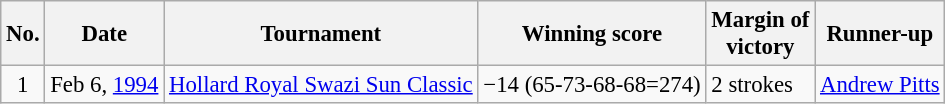<table class="wikitable" style="font-size:95%;">
<tr>
<th>No.</th>
<th>Date</th>
<th>Tournament</th>
<th>Winning score</th>
<th>Margin of<br>victory</th>
<th>Runner-up</th>
</tr>
<tr>
<td align=center>1</td>
<td align=right>Feb 6, <a href='#'>1994</a></td>
<td><a href='#'>Hollard Royal Swazi Sun Classic</a></td>
<td>−14 (65-73-68-68=274)</td>
<td>2 strokes</td>
<td> <a href='#'>Andrew Pitts</a></td>
</tr>
</table>
